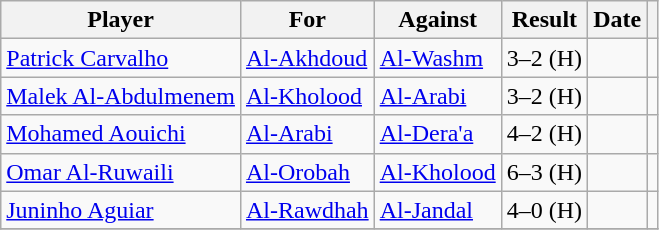<table class="wikitable">
<tr>
<th>Player</th>
<th>For</th>
<th>Against</th>
<th style="text-align:center">Result</th>
<th>Date</th>
<th></th>
</tr>
<tr>
<td> <a href='#'>Patrick Carvalho</a></td>
<td><a href='#'>Al-Akhdoud</a></td>
<td><a href='#'>Al-Washm</a></td>
<td style="text-align:center;">3–2 (H)</td>
<td></td>
<td></td>
</tr>
<tr>
<td> <a href='#'>Malek Al-Abdulmenem</a></td>
<td><a href='#'>Al-Kholood</a></td>
<td><a href='#'>Al-Arabi</a></td>
<td style="text-align:center;">3–2 (H)</td>
<td></td>
<td></td>
</tr>
<tr>
<td> <a href='#'>Mohamed Aouichi</a></td>
<td><a href='#'>Al-Arabi</a></td>
<td><a href='#'>Al-Dera'a</a></td>
<td style="text-align:center;">4–2 (H)</td>
<td></td>
<td></td>
</tr>
<tr>
<td> <a href='#'>Omar Al-Ruwaili</a></td>
<td><a href='#'>Al-Orobah</a></td>
<td><a href='#'>Al-Kholood</a></td>
<td style="text-align:center;">6–3 (H)</td>
<td></td>
<td></td>
</tr>
<tr>
<td> <a href='#'>Juninho Aguiar</a></td>
<td><a href='#'>Al-Rawdhah</a></td>
<td><a href='#'>Al-Jandal</a></td>
<td style="text-align:center;">4–0 (H)</td>
<td></td>
<td></td>
</tr>
<tr>
</tr>
</table>
